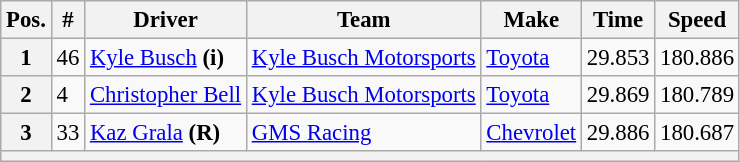<table class="wikitable" style="font-size:95%">
<tr>
<th>Pos.</th>
<th>#</th>
<th>Driver</th>
<th>Team</th>
<th>Make</th>
<th>Time</th>
<th>Speed</th>
</tr>
<tr>
<th>1</th>
<td>46</td>
<td><a href='#'>Kyle Busch</a> <strong>(i)</strong></td>
<td><a href='#'>Kyle Busch Motorsports</a></td>
<td><a href='#'>Toyota</a></td>
<td>29.853</td>
<td>180.886</td>
</tr>
<tr>
<th>2</th>
<td>4</td>
<td><a href='#'>Christopher Bell</a></td>
<td><a href='#'>Kyle Busch Motorsports</a></td>
<td><a href='#'>Toyota</a></td>
<td>29.869</td>
<td>180.789</td>
</tr>
<tr>
<th>3</th>
<td>33</td>
<td><a href='#'>Kaz Grala</a> <strong>(R)</strong></td>
<td><a href='#'>GMS Racing</a></td>
<td><a href='#'>Chevrolet</a></td>
<td>29.886</td>
<td>180.687</td>
</tr>
<tr>
<th colspan="7"></th>
</tr>
</table>
